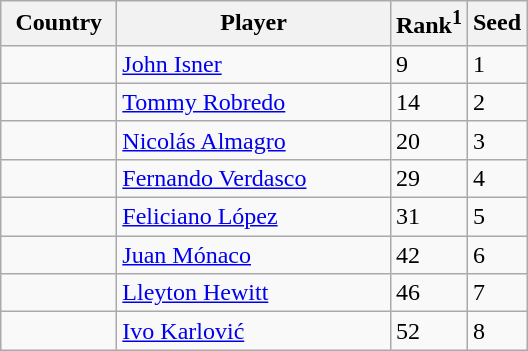<table class="sortable wikitable">
<tr>
<th width="70">Country</th>
<th width="175">Player</th>
<th>Rank<sup>1</sup></th>
<th>Seed</th>
</tr>
<tr>
<td></td>
<td><a href='#'>John Isner</a></td>
<td>9</td>
<td>1</td>
</tr>
<tr>
<td></td>
<td><a href='#'>Tommy Robredo</a></td>
<td>14</td>
<td>2</td>
</tr>
<tr>
<td></td>
<td><a href='#'>Nicolás Almagro</a></td>
<td>20</td>
<td>3</td>
</tr>
<tr>
<td></td>
<td><a href='#'>Fernando Verdasco</a></td>
<td>29</td>
<td>4</td>
</tr>
<tr>
<td></td>
<td><a href='#'>Feliciano López</a></td>
<td>31</td>
<td>5</td>
</tr>
<tr>
<td></td>
<td><a href='#'>Juan Mónaco</a></td>
<td>42</td>
<td>6</td>
</tr>
<tr>
<td></td>
<td><a href='#'>Lleyton Hewitt</a></td>
<td>46</td>
<td>7</td>
</tr>
<tr>
<td></td>
<td><a href='#'>Ivo Karlović</a></td>
<td>52</td>
<td>8</td>
</tr>
</table>
